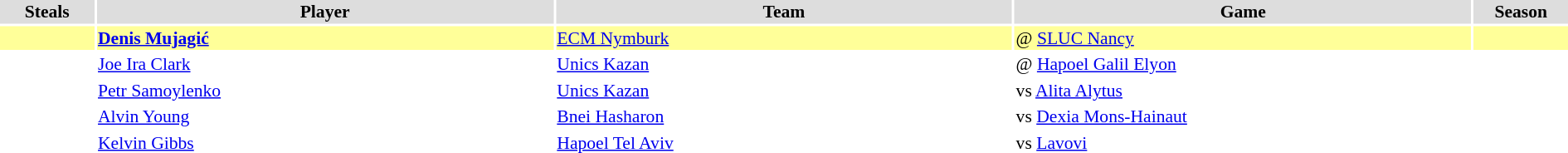<table class="sortable"  style="font-size:90%; margin:0; width:100%; margin:auto;">
<tr style="background:#ddd;">
<th width=50>Steals</th>
<th width=250>Player</th>
<th width=250>Team</th>
<th width=250>Game</th>
<th width=50>Season</th>
</tr>
<tr style="background:#ff9;">
<td></td>
<td style="text-align:left;"> <strong><a href='#'>Denis Mujagić </a></strong></td>
<td style="text-align:left;"> <a href='#'>ECM Nymburk</a></td>
<td style="text-align:left;">@   <a href='#'>SLUC Nancy</a></td>
<td></td>
</tr>
<tr>
<td></td>
<td style="text-align:left;"> <a href='#'>Joe Ira Clark</a></td>
<td style="text-align:left;"> <a href='#'>Unics Kazan</a></td>
<td style="text-align:left;">@  <a href='#'>Hapoel Galil Elyon</a></td>
<td></td>
</tr>
<tr>
<td></td>
<td style="text-align:left;"> <a href='#'>Petr Samoylenko</a></td>
<td style="text-align:left;"> <a href='#'>Unics Kazan</a></td>
<td style="text-align:left;">vs  <a href='#'>Alita Alytus</a></td>
<td></td>
</tr>
<tr>
<td></td>
<td style="text-align:left;"> <a href='#'>Alvin Young</a></td>
<td style="text-align:left;"> <a href='#'>Bnei Hasharon</a></td>
<td style="text-align:left;">vs  <a href='#'>Dexia Mons-Hainaut</a></td>
<td></td>
</tr>
<tr>
<td></td>
<td style="text-align:left;"> <a href='#'>Kelvin Gibbs</a></td>
<td style="text-align:left;"> <a href='#'>Hapoel Tel Aviv</a></td>
<td style="text-align:left;">vs  <a href='#'>Lavovi</a></td>
<td></td>
</tr>
</table>
